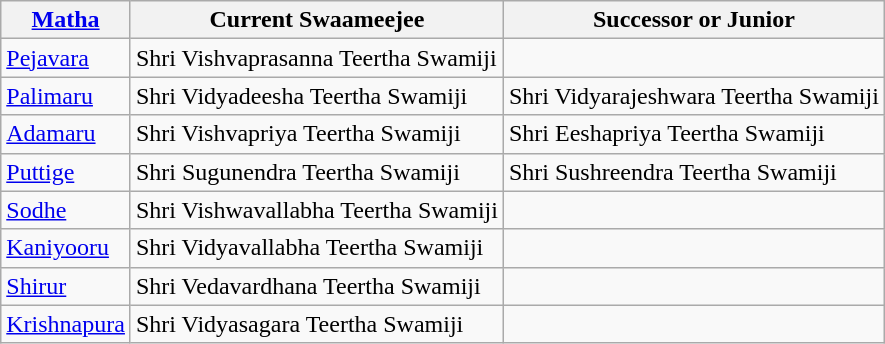<table class="wikitable">
<tr>
<th><a href='#'>Matha</a></th>
<th>Current Swaameejee</th>
<th>Successor or Junior</th>
</tr>
<tr>
<td><a href='#'>Pejavara</a></td>
<td>Shri Vishvaprasanna Teertha Swamiji</td>
<td></td>
</tr>
<tr>
<td><a href='#'>Palimaru</a></td>
<td>Shri Vidyadeesha Teertha Swamiji</td>
<td>Shri Vidyarajeshwara Teertha Swamiji</td>
</tr>
<tr>
<td><a href='#'>Adamaru</a></td>
<td>Shri Vishvapriya Teertha Swamiji</td>
<td>Shri Eeshapriya Teertha Swamiji</td>
</tr>
<tr>
<td><a href='#'>Puttige</a></td>
<td>Shri Sugunendra Teertha Swamiji</td>
<td>Shri Sushreendra Teertha Swamiji</td>
</tr>
<tr>
<td><a href='#'>Sodhe</a></td>
<td>Shri Vishwavallabha Teertha Swamiji</td>
<td></td>
</tr>
<tr>
<td><a href='#'>Kaniyooru</a></td>
<td>Shri Vidyavallabha Teertha Swamiji</td>
<td></td>
</tr>
<tr>
<td><a href='#'>Shirur</a></td>
<td>Shri Vedavardhana Teertha Swamiji</td>
<td></td>
</tr>
<tr>
<td><a href='#'>Krishnapura</a></td>
<td>Shri Vidyasagara Teertha Swamiji</td>
<td></td>
</tr>
</table>
